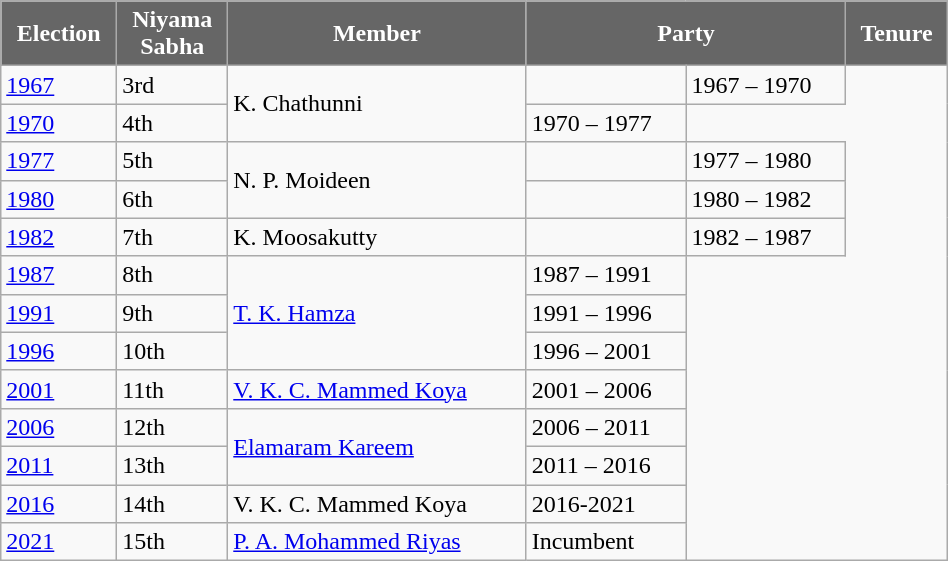<table class="wikitable sortable" width="50%">
<tr>
<th style="background-color:#666666; color:white">Election</th>
<th style="background-color:#666666; color:white">Niyama<br>Sabha</th>
<th style="background-color:#666666; color:white">Member</th>
<th colspan="2" style="background-color:#666666; color:white">Party</th>
<th style="background-color:#666666; color:white">Tenure</th>
</tr>
<tr>
<td><a href='#'>1967</a></td>
<td>3rd</td>
<td rowspan="2">K. Chathunni</td>
<td></td>
<td>1967 – 1970</td>
</tr>
<tr>
<td><a href='#'>1970</a></td>
<td>4th</td>
<td>1970 – 1977</td>
</tr>
<tr>
<td><a href='#'>1977</a></td>
<td>5th</td>
<td rowspan="2">N. P. Moideen</td>
<td></td>
<td>1977 – 1980</td>
</tr>
<tr>
<td><a href='#'>1980</a></td>
<td>6th</td>
<td></td>
<td>1980 – 1982</td>
</tr>
<tr>
<td><a href='#'>1982</a></td>
<td>7th</td>
<td>K. Moosakutty</td>
<td></td>
<td>1982 – 1987</td>
</tr>
<tr>
<td><a href='#'>1987</a></td>
<td>8th</td>
<td rowspan="3"><a href='#'>T. K. Hamza</a></td>
<td>1987 – 1991</td>
</tr>
<tr>
<td><a href='#'>1991</a></td>
<td>9th</td>
<td>1991 – 1996</td>
</tr>
<tr>
<td><a href='#'>1996</a></td>
<td>10th</td>
<td>1996 – 2001</td>
</tr>
<tr>
<td><a href='#'>2001</a></td>
<td>11th</td>
<td><a href='#'>V. K. C. Mammed Koya</a></td>
<td>2001 – 2006</td>
</tr>
<tr>
<td><a href='#'>2006</a></td>
<td>12th</td>
<td rowspan="2"><a href='#'>Elamaram Kareem</a></td>
<td>2006 – 2011</td>
</tr>
<tr>
<td><a href='#'>2011</a></td>
<td>13th</td>
<td>2011 – 2016</td>
</tr>
<tr>
<td><a href='#'>2016</a></td>
<td>14th</td>
<td>V. K. C. Mammed Koya</td>
<td>2016-2021</td>
</tr>
<tr>
<td><a href='#'>2021</a></td>
<td>15th</td>
<td rowspan="2"><a href='#'>P. A. Mohammed Riyas</a></td>
<td>Incumbent</td>
</tr>
</table>
